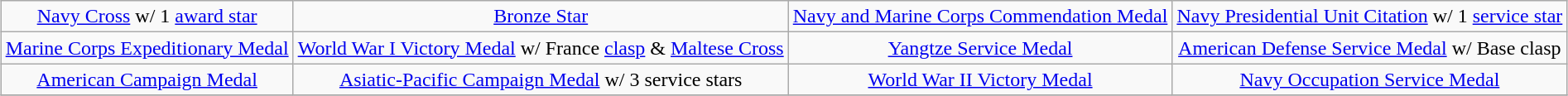<table class="wikitable" style="margin:1em auto; text-align:center;">
<tr>
<td><a href='#'>Navy Cross</a> w/ 1 <a href='#'>award star</a></td>
<td><a href='#'>Bronze Star</a></td>
<td><a href='#'>Navy and Marine Corps Commendation Medal</a></td>
<td><a href='#'>Navy Presidential Unit Citation</a> w/ 1 <a href='#'>service star</a></td>
</tr>
<tr>
<td><a href='#'>Marine Corps Expeditionary Medal</a></td>
<td><a href='#'>World War I Victory Medal</a> w/ France <a href='#'>clasp</a> & <a href='#'>Maltese Cross</a></td>
<td><a href='#'>Yangtze Service Medal</a></td>
<td><a href='#'>American Defense Service Medal</a> w/ Base clasp</td>
</tr>
<tr>
<td><a href='#'>American Campaign Medal</a></td>
<td><a href='#'>Asiatic-Pacific Campaign Medal</a> w/ 3 service stars</td>
<td><a href='#'>World War II Victory Medal</a></td>
<td><a href='#'>Navy Occupation Service Medal</a></td>
</tr>
<tr>
</tr>
</table>
